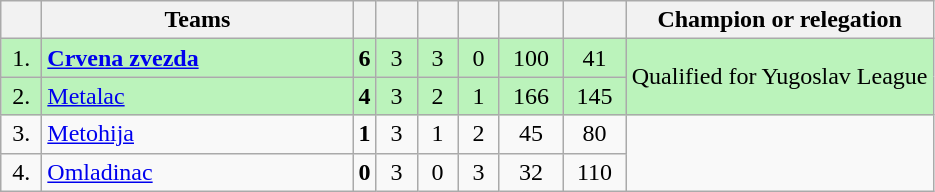<table class="wikitable" style="text-align: center;">
<tr>
<th width=20></th>
<th width=200>Teams</th>
<th></th>
<th width=20></th>
<th width=20></th>
<th width=20></th>
<th width=35></th>
<th width=35></th>
<th>Champion or relegation</th>
</tr>
<tr bgcolor=#BBF3BB>
<td>1.</td>
<td style="text-align:left;"><strong><a href='#'>Crvena zvezda</a></strong></td>
<td><strong>6</strong></td>
<td>3</td>
<td>3</td>
<td>0</td>
<td>100</td>
<td>41</td>
<td rowspan=2>Qualified for Yugoslav League</td>
</tr>
<tr bgcolor=#BBF3BB>
<td>2.</td>
<td style="text-align:left;"><a href='#'>Metalac</a></td>
<td><strong>4</strong></td>
<td>3</td>
<td>2</td>
<td>1</td>
<td>166</td>
<td>145</td>
</tr>
<tr>
<td>3.</td>
<td style="text-align:left;"><a href='#'>Metohija</a></td>
<td><strong>1</strong></td>
<td>3</td>
<td>1</td>
<td>2</td>
<td>45</td>
<td>80</td>
</tr>
<tr>
<td>4.</td>
<td style="text-align:left;"><a href='#'>Omladinac</a></td>
<td><strong>0</strong></td>
<td>3</td>
<td>0</td>
<td>3</td>
<td>32</td>
<td>110</td>
</tr>
</table>
